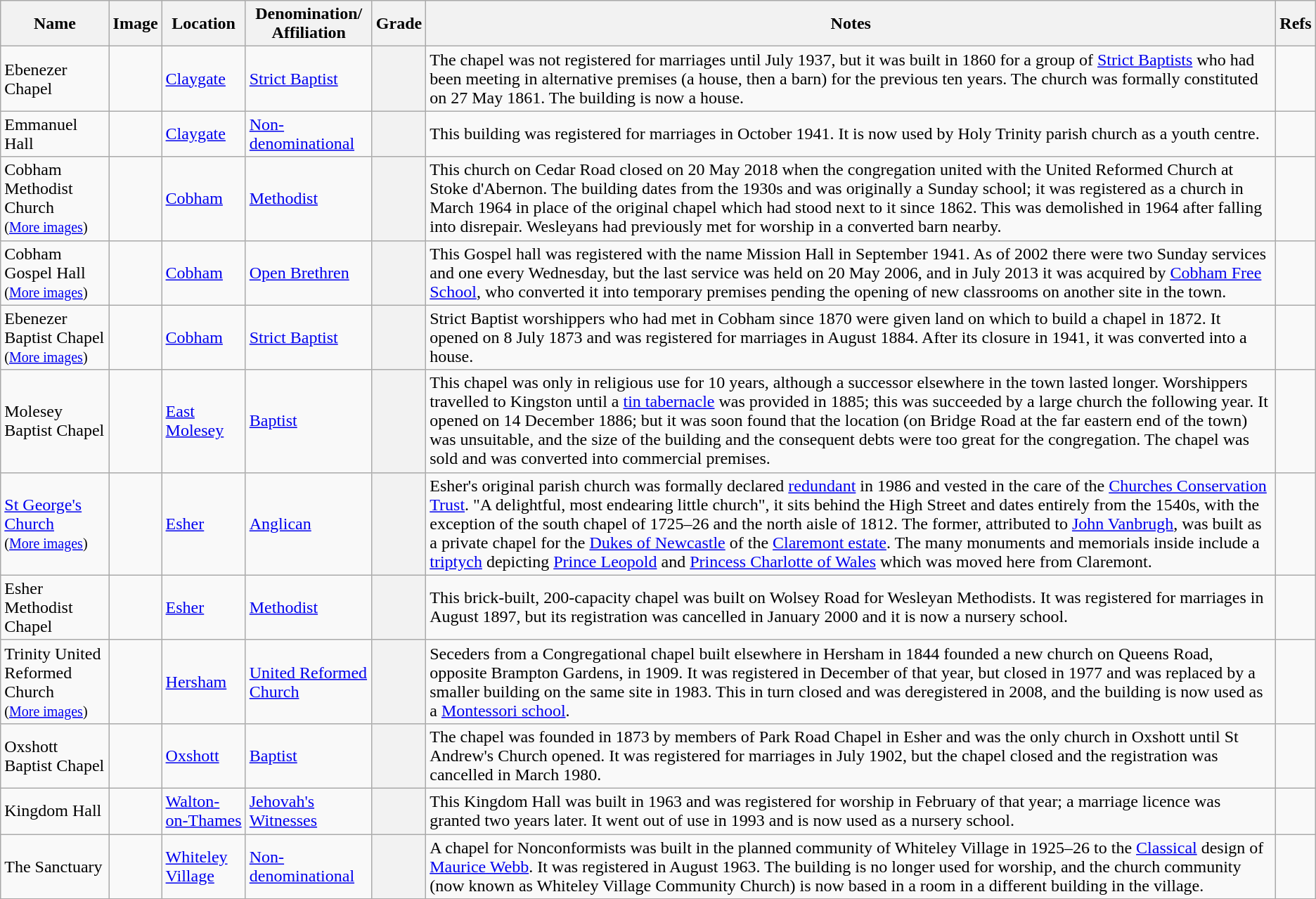<table class="wikitable sortable">
<tr>
<th align="centre">Name</th>
<th align="centre" class="unsortable">Image</th>
<th align="centre">Location</th>
<th align="centre">Denomination/<br>Affiliation</th>
<th align="centre">Grade</th>
<th align="centre" class="unsortable">Notes</th>
<th align="centre" class="unsortable">Refs</th>
</tr>
<tr>
<td>Ebenezer Chapel</td>
<td></td>
<td><a href='#'>Claygate</a><br></td>
<td><a href='#'>Strict Baptist</a></td>
<th align="centre"></th>
<td>The chapel was not registered for marriages until July 1937, but it was built in 1860 for a group of <a href='#'>Strict Baptists</a> who had been meeting in alternative premises (a house, then a barn) for the previous ten years.  The church was formally constituted on 27 May 1861.  The building is now a house.</td>
<td><br></td>
</tr>
<tr>
<td>Emmanuel Hall</td>
<td></td>
<td><a href='#'>Claygate</a><br></td>
<td><a href='#'>Non-denominational</a></td>
<th align="centre"></th>
<td>This building was registered for marriages in October 1941.  It is now used by Holy Trinity parish church as a youth centre.</td>
<td><br></td>
</tr>
<tr>
<td>Cobham Methodist Church<br><small>(<a href='#'>More images</a>)</small></td>
<td></td>
<td><a href='#'>Cobham</a><br></td>
<td><a href='#'>Methodist</a></td>
<th align="centre"></th>
<td>This church on Cedar Road closed on 20 May 2018 when the congregation united with the United Reformed Church at Stoke d'Abernon.  The building dates from the 1930s and was originally a Sunday school; it was registered as a church in March 1964 in place of the original chapel which had stood next to it since 1862.  This was demolished in 1964 after falling into disrepair.  Wesleyans had previously met for worship in a converted barn nearby.</td>
<td><br><br></td>
</tr>
<tr>
<td>Cobham Gospel Hall<br><small>(<a href='#'>More images</a>)</small></td>
<td></td>
<td><a href='#'>Cobham</a><br></td>
<td><a href='#'>Open Brethren</a></td>
<th align="centre"></th>
<td>This Gospel hall was registered with the name Mission Hall in September 1941.  As of 2002 there were two Sunday services and one every Wednesday, but the last service was held on 20 May 2006, and in July 2013 it was acquired by <a href='#'>Cobham Free School</a>, who converted it into temporary premises pending the opening of new classrooms on another site in the town.</td>
<td><br><br></td>
</tr>
<tr>
<td>Ebenezer Baptist Chapel<br><small>(<a href='#'>More images</a>)</small></td>
<td></td>
<td><a href='#'>Cobham</a><br></td>
<td><a href='#'>Strict Baptist</a></td>
<th align="centre"></th>
<td>Strict Baptist worshippers who had met in Cobham since 1870 were given land on which to build a chapel in 1872.  It opened on 8 July 1873 and was registered for marriages in August 1884.  After its closure in 1941, it was converted into a house.</td>
<td><br></td>
</tr>
<tr>
<td>Molesey Baptist Chapel</td>
<td></td>
<td><a href='#'>East Molesey</a><br></td>
<td><a href='#'>Baptist</a></td>
<th align="centre"></th>
<td>This chapel was only in religious use for 10 years, although a successor elsewhere in the town lasted longer.  Worshippers travelled to Kingston until a <a href='#'>tin tabernacle</a> was provided in 1885; this was succeeded by a large church the following year.  It opened on 14 December 1886; but it was soon found that the location (on Bridge Road at the far eastern end of the town) was unsuitable, and the size of the building and the consequent debts were too great for the congregation.  The chapel was sold and was converted into commercial premises.</td>
<td><br></td>
</tr>
<tr>
<td><a href='#'>St George's Church</a><br><small>(<a href='#'>More images</a>)</small></td>
<td></td>
<td><a href='#'>Esher</a><br></td>
<td><a href='#'>Anglican</a></td>
<th></th>
<td>Esher's original parish church was formally declared <a href='#'>redundant</a> in 1986 and vested in the care of the <a href='#'>Churches Conservation Trust</a>.  "A delightful, most endearing little church", it sits behind the High Street and dates entirely from the 1540s, with the exception of the south chapel of 1725–26 and the north aisle of 1812.  The former, attributed to <a href='#'>John Vanbrugh</a>, was built as a private chapel for the <a href='#'>Dukes of Newcastle</a> of the <a href='#'>Claremont estate</a>.  The many monuments and memorials inside include a <a href='#'>triptych</a> depicting <a href='#'>Prince Leopold</a> and <a href='#'>Princess Charlotte of Wales</a> which was moved here from Claremont.</td>
<td><br><br></td>
</tr>
<tr>
<td>Esher Methodist Chapel</td>
<td></td>
<td><a href='#'>Esher</a><br></td>
<td><a href='#'>Methodist</a></td>
<th align="centre"></th>
<td>This brick-built, 200-capacity chapel was built on Wolsey Road for Wesleyan Methodists.  It was registered for marriages in August 1897, but its registration was cancelled in January 2000 and it is now a nursery school.</td>
<td><br></td>
</tr>
<tr>
<td>Trinity United Reformed Church<br><small>(<a href='#'>More images</a>)</small></td>
<td></td>
<td><a href='#'>Hersham</a><br></td>
<td><a href='#'>United Reformed Church</a></td>
<th align="centre"></th>
<td>Seceders from a Congregational chapel built elsewhere in Hersham in 1844 founded a new church on Queens Road, opposite Brampton Gardens, in 1909.  It was registered in December of that year, but closed in 1977 and was replaced by a smaller building on the same site in 1983.  This in turn closed and was deregistered in 2008, and the building is now used as a <a href='#'>Montessori school</a>.</td>
<td><br><br><br></td>
</tr>
<tr>
<td>Oxshott Baptist Chapel</td>
<td></td>
<td><a href='#'>Oxshott</a><br></td>
<td><a href='#'>Baptist</a></td>
<th align="centre"></th>
<td>The chapel was founded in 1873 by members of Park Road Chapel in Esher and was the only church in Oxshott until St Andrew's Church opened.  It was registered for marriages in July 1902, but the chapel closed and the registration was cancelled in March 1980.</td>
<td><br></td>
</tr>
<tr>
<td>Kingdom Hall</td>
<td></td>
<td><a href='#'>Walton-on-Thames</a><br></td>
<td><a href='#'>Jehovah's Witnesses</a></td>
<th align="centre"></th>
<td>This Kingdom Hall was built in 1963 and was registered for worship in February of that year; a marriage licence was granted two years later.  It went out of use in 1993 and is now used as a nursery school.</td>
<td><br></td>
</tr>
<tr>
<td>The Sanctuary</td>
<td></td>
<td><a href='#'>Whiteley Village</a><br></td>
<td><a href='#'>Non-denominational</a></td>
<th align="centre"></th>
<td>A chapel for Nonconformists was built in the planned community of Whiteley Village in 1925–26 to the <a href='#'>Classical</a> design of <a href='#'>Maurice Webb</a>.  It was registered in August 1963.  The building is no longer used for worship, and the church community (now known as Whiteley Village Community Church) is now based in a room in a different building in the village.</td>
<td><br></td>
</tr>
<tr>
</tr>
</table>
